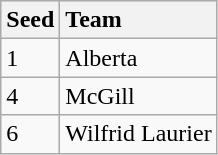<table class="wikitable sortable" style="text-align: center;">
<tr style="background:#efefef; text-align:center;">
<th style="text-align:left">Seed</th>
<th style="text-align:left">Team</th>
</tr>
<tr style="text-align:center">
<td style="text-align:left">1</td>
<td style="text-align:left">Alberta</td>
</tr>
<tr style="text-align:center">
<td style="text-align:left">4</td>
<td style="text-align:left">McGill</td>
</tr>
<tr style="text-align:center">
<td style="text-align:left">6</td>
<td style="text-align:left">Wilfrid Laurier</td>
</tr>
</table>
